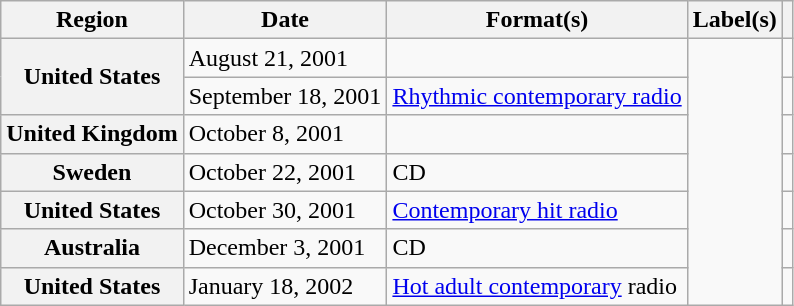<table class="wikitable plainrowheaders">
<tr>
<th scope="col">Region</th>
<th scope="col">Date</th>
<th scope="col">Format(s)</th>
<th scope="col">Label(s)</th>
<th scope="col"></th>
</tr>
<tr>
<th rowspan="2" scope="row">United States</th>
<td>August 21, 2001</td>
<td></td>
<td rowspan="7"></td>
<td align="center"></td>
</tr>
<tr>
<td>September 18, 2001</td>
<td><a href='#'>Rhythmic contemporary radio</a></td>
<td align="center"></td>
</tr>
<tr>
<th scope="row">United Kingdom</th>
<td>October 8, 2001</td>
<td></td>
<td align="center"></td>
</tr>
<tr>
<th scope="row">Sweden</th>
<td>October 22, 2001</td>
<td>CD</td>
<td align="center"></td>
</tr>
<tr>
<th scope="row">United States</th>
<td>October 30, 2001</td>
<td><a href='#'>Contemporary hit radio</a></td>
<td align="center"></td>
</tr>
<tr>
<th scope="row">Australia</th>
<td>December 3, 2001</td>
<td>CD</td>
<td align="center"></td>
</tr>
<tr>
<th scope="row">United States</th>
<td>January 18, 2002</td>
<td><a href='#'>Hot adult contemporary</a> radio</td>
<td align="center"></td>
</tr>
</table>
